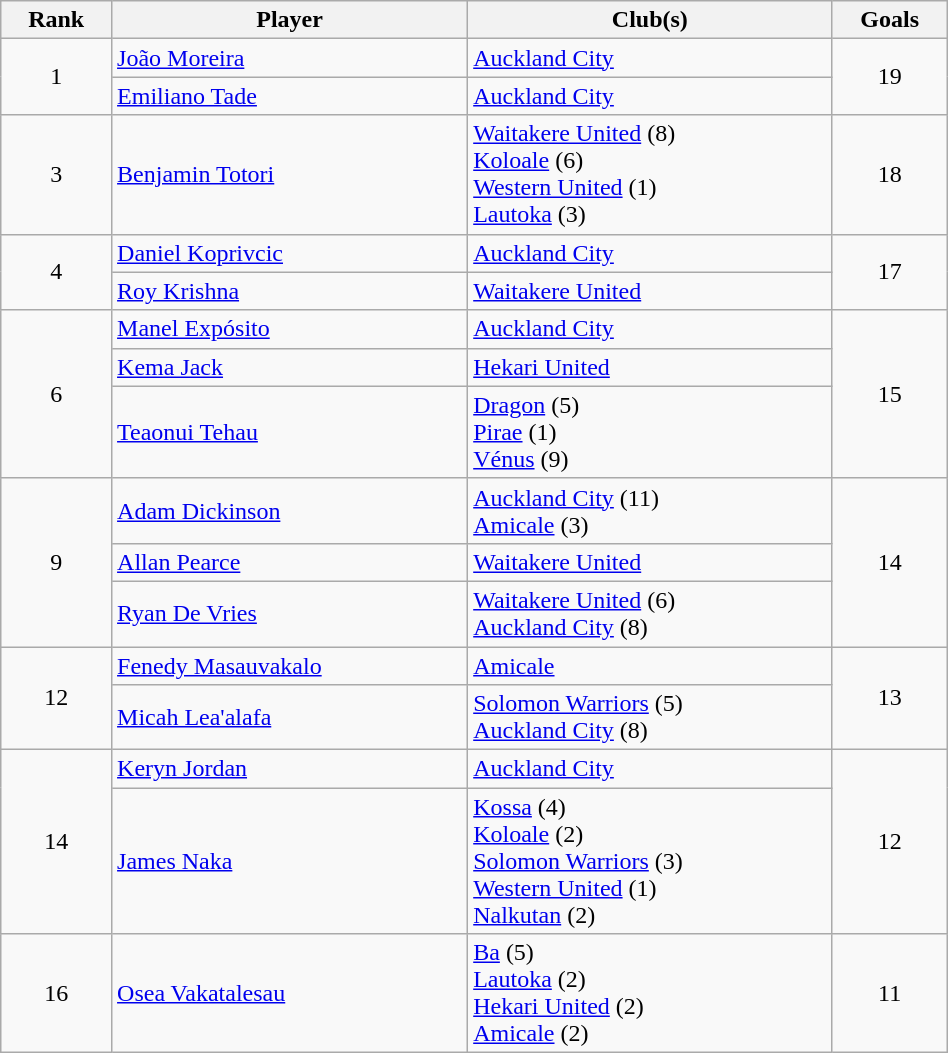<table class="wikitable" style="width:50%;" style="text-align:left;">
<tr>
<th>Rank</th>
<th>Player</th>
<th>Club(s)</th>
<th>Goals</th>
</tr>
<tr>
<td rowspan=2 align=center>1</td>
<td> <a href='#'>João Moreira</a></td>
<td> <a href='#'>Auckland City</a></td>
<td rowspan=2 align=center>19</td>
</tr>
<tr>
<td> <a href='#'>Emiliano Tade</a></td>
<td> <a href='#'>Auckland City</a></td>
</tr>
<tr>
<td align=center>3</td>
<td> <a href='#'>Benjamin Totori</a></td>
<td> <a href='#'>Waitakere United</a> (8) <br>  <a href='#'>Koloale</a> (6)<br> <a href='#'>Western United</a> (1) <br> <a href='#'>Lautoka</a> (3)</td>
<td align=center>18</td>
</tr>
<tr>
<td rowspan=2 align=center>4</td>
<td> <a href='#'>Daniel Koprivcic</a></td>
<td> <a href='#'>Auckland City</a></td>
<td rowspan=2 align=center>17</td>
</tr>
<tr>
<td> <a href='#'>Roy Krishna</a></td>
<td> <a href='#'>Waitakere United</a></td>
</tr>
<tr>
<td rowspan=3 align=center>6</td>
<td> <a href='#'>Manel Expósito</a></td>
<td> <a href='#'>Auckland City</a></td>
<td rowspan=3 align=center>15</td>
</tr>
<tr>
<td> <a href='#'>Kema Jack</a></td>
<td> <a href='#'>Hekari United</a></td>
</tr>
<tr>
<td> <a href='#'>Teaonui Tehau</a></td>
<td> <a href='#'>Dragon</a> (5) <br>  <a href='#'>Pirae</a> (1) <br>  <a href='#'>Vénus</a> (9)</td>
</tr>
<tr>
<td rowspan=3 align=center>9</td>
<td> <a href='#'>Adam Dickinson</a></td>
<td> <a href='#'>Auckland City</a> (11) <br>  <a href='#'>Amicale</a> (3)</td>
<td rowspan=3 align=center>14</td>
</tr>
<tr>
<td> <a href='#'>Allan Pearce</a></td>
<td> <a href='#'>Waitakere United</a></td>
</tr>
<tr>
<td> <a href='#'>Ryan De Vries</a></td>
<td> <a href='#'>Waitakere United</a> (6)<br> <a href='#'>Auckland City</a> (8)</td>
</tr>
<tr>
<td rowspan=2 align=center>12</td>
<td> <a href='#'>Fenedy Masauvakalo</a></td>
<td> <a href='#'>Amicale</a></td>
<td rowspan=2 align=center>13</td>
</tr>
<tr>
<td> <a href='#'>Micah Lea'alafa</a></td>
<td> <a href='#'>Solomon Warriors</a> (5)<br>  <a href='#'>Auckland City</a> (8)</td>
</tr>
<tr>
<td rowspan=2 align=center>14</td>
<td> <a href='#'>Keryn Jordan</a></td>
<td> <a href='#'>Auckland City</a></td>
<td rowspan=2 align=center>12</td>
</tr>
<tr>
<td> <a href='#'>James Naka</a></td>
<td> <a href='#'>Kossa</a> (4)<br> <a href='#'>Koloale</a> (2)<br> <a href='#'>Solomon Warriors</a> (3)<br> <a href='#'>Western United</a> (1)<br> <a href='#'>Nalkutan</a> (2)</td>
</tr>
<tr>
<td align=center>16</td>
<td> <a href='#'>Osea Vakatalesau</a></td>
<td> <a href='#'>Ba</a> (5) <br>  <a href='#'>Lautoka</a> (2) <br>  <a href='#'>Hekari United</a> (2) <br>  <a href='#'>Amicale</a> (2)</td>
<td align=center>11<br></td>
</tr>
</table>
